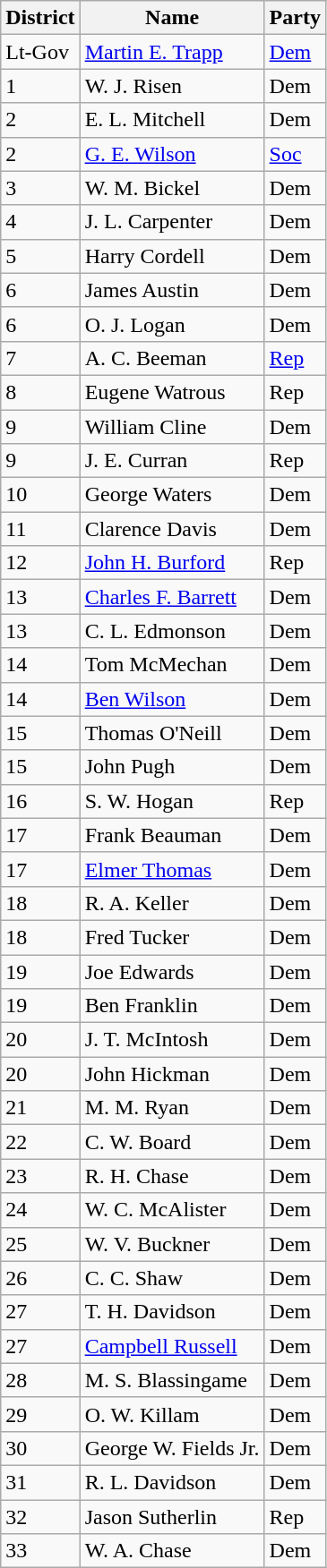<table class="wikitable sortable">
<tr>
<th>District</th>
<th>Name</th>
<th>Party</th>
</tr>
<tr>
<td>Lt-Gov</td>
<td><a href='#'>Martin E. Trapp</a></td>
<td><a href='#'>Dem</a></td>
</tr>
<tr>
<td>1</td>
<td>W. J. Risen</td>
<td>Dem</td>
</tr>
<tr>
<td>2</td>
<td>E. L. Mitchell</td>
<td>Dem</td>
</tr>
<tr>
<td>2</td>
<td><a href='#'>G. E. Wilson</a></td>
<td><a href='#'>Soc</a></td>
</tr>
<tr>
<td>3</td>
<td>W. M. Bickel</td>
<td>Dem</td>
</tr>
<tr>
<td>4</td>
<td>J. L. Carpenter</td>
<td>Dem</td>
</tr>
<tr>
<td>5</td>
<td>Harry Cordell</td>
<td>Dem</td>
</tr>
<tr>
<td>6</td>
<td>James Austin</td>
<td>Dem</td>
</tr>
<tr>
<td>6</td>
<td>O. J. Logan</td>
<td>Dem</td>
</tr>
<tr>
<td>7</td>
<td>A. C. Beeman</td>
<td><a href='#'>Rep</a></td>
</tr>
<tr>
<td>8</td>
<td>Eugene Watrous</td>
<td>Rep</td>
</tr>
<tr>
<td>9</td>
<td>William Cline</td>
<td>Dem</td>
</tr>
<tr>
<td>9</td>
<td>J. E. Curran</td>
<td>Rep</td>
</tr>
<tr>
<td>10</td>
<td>George Waters</td>
<td>Dem</td>
</tr>
<tr>
<td>11</td>
<td>Clarence Davis</td>
<td>Dem</td>
</tr>
<tr>
<td>12</td>
<td><a href='#'>John H. Burford</a></td>
<td>Rep</td>
</tr>
<tr>
<td>13</td>
<td><a href='#'>Charles F. Barrett</a></td>
<td>Dem</td>
</tr>
<tr>
<td>13</td>
<td>C. L. Edmonson</td>
<td>Dem</td>
</tr>
<tr>
<td>14</td>
<td>Tom McMechan</td>
<td>Dem</td>
</tr>
<tr>
<td>14</td>
<td><a href='#'>Ben Wilson</a></td>
<td>Dem</td>
</tr>
<tr>
<td>15</td>
<td>Thomas O'Neill</td>
<td>Dem</td>
</tr>
<tr>
<td>15</td>
<td>John Pugh</td>
<td>Dem</td>
</tr>
<tr>
<td>16</td>
<td>S. W. Hogan</td>
<td>Rep</td>
</tr>
<tr>
<td>17</td>
<td>Frank Beauman</td>
<td>Dem</td>
</tr>
<tr>
<td>17</td>
<td><a href='#'>Elmer Thomas</a></td>
<td>Dem</td>
</tr>
<tr>
<td>18</td>
<td>R. A. Keller</td>
<td>Dem</td>
</tr>
<tr>
<td>18</td>
<td>Fred Tucker</td>
<td>Dem</td>
</tr>
<tr>
<td>19</td>
<td>Joe Edwards</td>
<td>Dem</td>
</tr>
<tr>
<td>19</td>
<td>Ben Franklin</td>
<td>Dem</td>
</tr>
<tr>
<td>20</td>
<td>J. T. McIntosh</td>
<td>Dem</td>
</tr>
<tr>
<td>20</td>
<td>John Hickman</td>
<td>Dem</td>
</tr>
<tr>
<td>21</td>
<td>M. M. Ryan</td>
<td>Dem</td>
</tr>
<tr>
<td>22</td>
<td>C. W. Board</td>
<td>Dem</td>
</tr>
<tr>
<td>23</td>
<td>R. H. Chase</td>
<td>Dem</td>
</tr>
<tr>
<td>24</td>
<td>W. C. McAlister</td>
<td>Dem</td>
</tr>
<tr>
<td>25</td>
<td>W. V. Buckner</td>
<td>Dem</td>
</tr>
<tr>
<td>26</td>
<td>C. C. Shaw</td>
<td>Dem</td>
</tr>
<tr>
<td>27</td>
<td>T. H. Davidson</td>
<td>Dem</td>
</tr>
<tr>
<td>27</td>
<td><a href='#'>Campbell Russell</a></td>
<td>Dem</td>
</tr>
<tr>
<td>28</td>
<td>M. S. Blassingame</td>
<td>Dem</td>
</tr>
<tr>
<td>29</td>
<td>O. W. Killam</td>
<td>Dem</td>
</tr>
<tr>
<td>30</td>
<td>George W. Fields Jr.</td>
<td>Dem</td>
</tr>
<tr>
<td>31</td>
<td>R. L. Davidson</td>
<td>Dem</td>
</tr>
<tr>
<td>32</td>
<td>Jason Sutherlin</td>
<td>Rep</td>
</tr>
<tr>
<td>33</td>
<td>W. A. Chase</td>
<td>Dem</td>
</tr>
</table>
